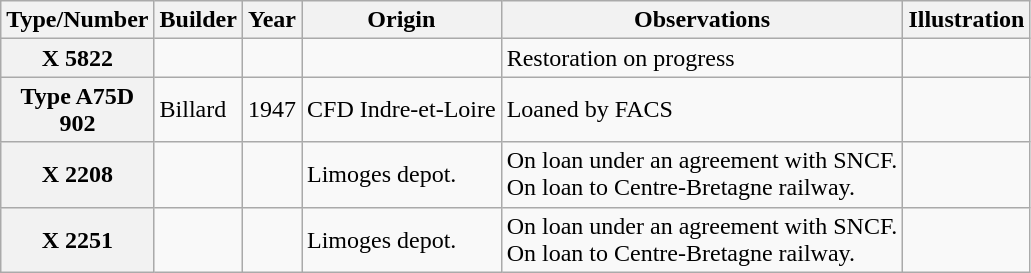<table class="wikitable">
<tr>
<th>Type/Number</th>
<th>Builder</th>
<th>Year</th>
<th>Origin</th>
<th>Observations</th>
<th>Illustration</th>
</tr>
<tr>
<th>X 5822</th>
<td></td>
<td></td>
<td></td>
<td>Restoration on progress</td>
<td></td>
</tr>
<tr>
<th>Type A75D<br>902</th>
<td>Billard</td>
<td>1947</td>
<td>CFD Indre-et-Loire</td>
<td>Loaned by FACS</td>
<td></td>
</tr>
<tr>
<th>X 2208</th>
<td></td>
<td></td>
<td>Limoges depot.</td>
<td>On loan under an agreement with SNCF.<br>On loan to Centre-Bretagne railway.</td>
<td></td>
</tr>
<tr>
<th>X 2251</th>
<td></td>
<td></td>
<td>Limoges depot.</td>
<td>On loan under an agreement with SNCF.<br>On loan to Centre-Bretagne railway.</td>
<td></td>
</tr>
</table>
